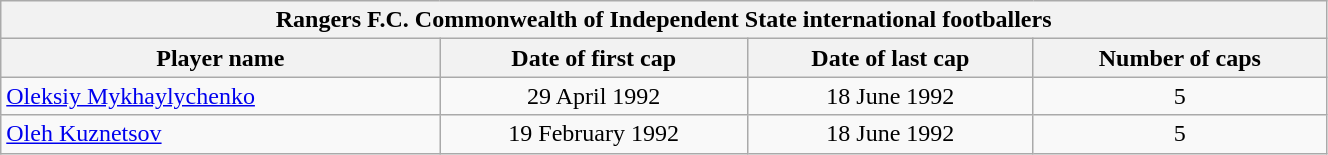<table class="wikitable plainrowheaders" style="width: 70%;">
<tr>
<th colspan=5>Rangers F.C. Commonwealth of Independent State international footballers </th>
</tr>
<tr>
<th scope="col">Player name</th>
<th scope="col">Date of first cap</th>
<th scope="col">Date of last cap</th>
<th scope="col">Number of caps</th>
</tr>
<tr>
<td><a href='#'>Oleksiy Mykhaylychenko</a></td>
<td align="center">29 April 1992</td>
<td align="center">18 June 1992</td>
<td align="center">5</td>
</tr>
<tr>
<td><a href='#'>Oleh Kuznetsov</a></td>
<td align="center">19 February 1992</td>
<td align="center">18 June 1992</td>
<td align="center">5</td>
</tr>
</table>
